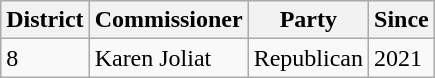<table class="wikitable">
<tr>
<th>District</th>
<th>Commissioner</th>
<th>Party</th>
<th>Since</th>
</tr>
<tr>
<td>8</td>
<td>Karen Joliat</td>
<td>Republican</td>
<td>2021</td>
</tr>
</table>
